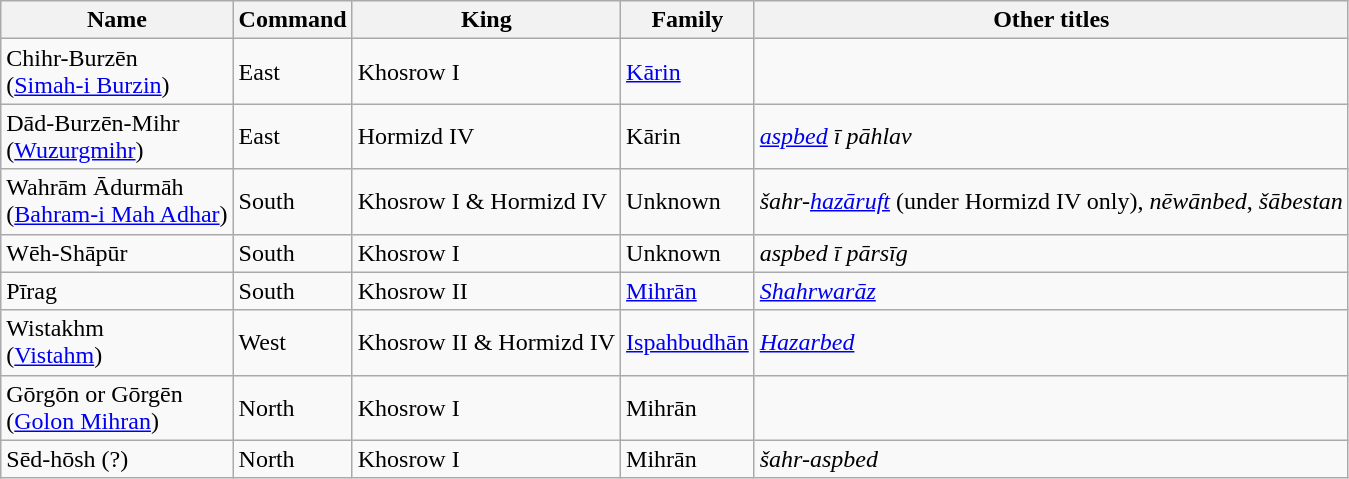<table class="wikitable">
<tr>
<th>Name</th>
<th>Command</th>
<th>King</th>
<th>Family</th>
<th>Other titles</th>
</tr>
<tr>
<td>Chihr-Burzēn<br>(<a href='#'>Simah-i Burzin</a>)</td>
<td>East</td>
<td>Khosrow I</td>
<td><a href='#'>Kārin</a></td>
<td></td>
</tr>
<tr>
<td>Dād-Burzēn-Mihr<br>(<a href='#'>Wuzurgmihr</a>)</td>
<td>East</td>
<td>Hormizd IV</td>
<td>Kārin</td>
<td><em><a href='#'>aspbed</a> ī pāhlav</em></td>
</tr>
<tr>
<td>Wahrām Ādurmāh<br>(<a href='#'>Bahram-i Mah Adhar</a>)</td>
<td>South</td>
<td>Khosrow I & Hormizd IV</td>
<td>Unknown</td>
<td><em>šahr-<a href='#'>hazāruft</a></em> (under Hormizd IV only), <em>nēwānbed</em>, <em>šābestan</em></td>
</tr>
<tr>
<td>Wēh-Shāpūr</td>
<td>South</td>
<td>Khosrow I</td>
<td>Unknown</td>
<td><em>aspbed ī pārsīg</em></td>
</tr>
<tr>
<td>Pīrag</td>
<td>South</td>
<td>Khosrow II</td>
<td><a href='#'>Mihrān</a></td>
<td><em><a href='#'>Shahrwarāz</a></em></td>
</tr>
<tr>
<td>Wistakhm<br>(<a href='#'>Vistahm</a>)</td>
<td>West</td>
<td>Khosrow II & Hormizd IV</td>
<td><a href='#'>Ispahbudhān</a></td>
<td><em><a href='#'>Hazarbed</a></em></td>
</tr>
<tr>
<td>Gōrgōn or Gōrgēn<br>(<a href='#'>Golon Mihran</a>)</td>
<td>North</td>
<td>Khosrow I</td>
<td>Mihrān</td>
<td></td>
</tr>
<tr>
<td>Sēd-hōsh (?)</td>
<td>North</td>
<td>Khosrow I</td>
<td>Mihrān</td>
<td><em>šahr-aspbed</em></td>
</tr>
</table>
